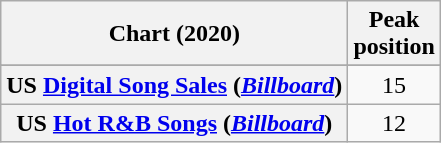<table class="wikitable plainrowheaders sortable" style="text-align:center">
<tr>
<th scope="col">Chart (2020)</th>
<th scope="col">Peak<br>position</th>
</tr>
<tr>
</tr>
<tr>
</tr>
<tr>
</tr>
<tr>
</tr>
<tr>
<th scope="row">US <a href='#'>Digital Song Sales</a> (<em><a href='#'>Billboard</a></em>)</th>
<td>15</td>
</tr>
<tr>
<th scope="row">US <a href='#'>Hot R&B Songs</a> (<em><a href='#'>Billboard</a></em>)</th>
<td>12</td>
</tr>
</table>
